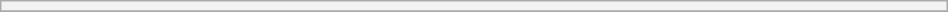<table class="wikitable sortable collapsible collapsed" style="min-width:50%">
<tr>
<th colspan=6 style="font-size:88%"><a href='#'></a></th>
</tr>
<tr>
</tr>
</table>
